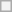<table class="wikitable" style="text-align:center">
<tr>
<th rowspan="8" colspan="2"></th>
</tr>
</table>
